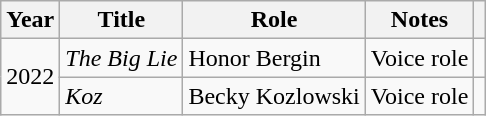<table class="wikitable sortable">
<tr>
<th>Year</th>
<th>Title</th>
<th>Role</th>
<th class="unsortable">Notes</th>
<th scope="col"></th>
</tr>
<tr>
<td rowspan="2">2022</td>
<td><em>The Big Lie</em></td>
<td>Honor Bergin</td>
<td>Voice role</td>
<td></td>
</tr>
<tr>
<td><em>Koz</em></td>
<td>Becky Kozlowski</td>
<td>Voice role</td>
<td></td>
</tr>
</table>
